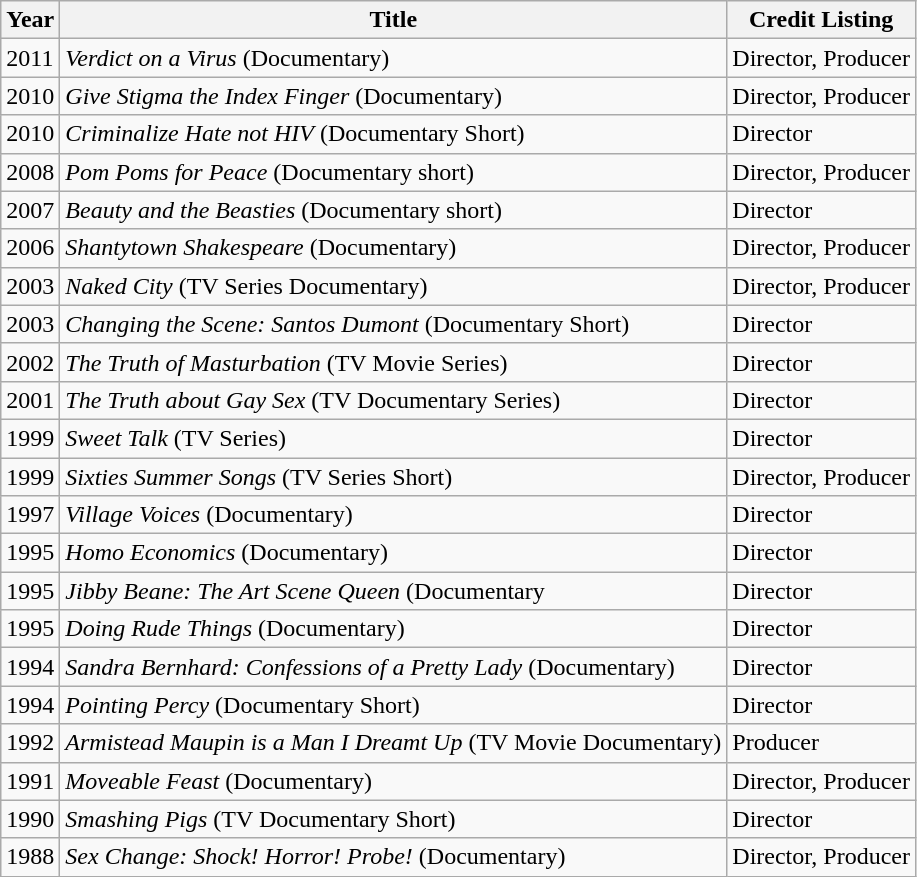<table class="wikitable">
<tr>
<th>Year</th>
<th>Title</th>
<th>Credit Listing</th>
</tr>
<tr>
<td>2011</td>
<td><em>Verdict on a Virus</em> (Documentary)</td>
<td>Director, Producer</td>
</tr>
<tr>
<td>2010</td>
<td><em>Give Stigma the Index Finger</em> (Documentary)</td>
<td>Director, Producer</td>
</tr>
<tr>
<td>2010</td>
<td><em>Criminalize Hate not HIV</em> (Documentary Short)</td>
<td>Director</td>
</tr>
<tr>
<td>2008</td>
<td><em>Pom Poms for Peace</em> (Documentary short)</td>
<td>Director, Producer</td>
</tr>
<tr>
<td>2007</td>
<td><em>Beauty and the Beasties</em> (Documentary short)</td>
<td>Director</td>
</tr>
<tr>
<td>2006</td>
<td><em>Shantytown Shakespeare</em> (Documentary)</td>
<td>Director, Producer</td>
</tr>
<tr>
<td>2003</td>
<td><em>Naked City</em> (TV Series Documentary)</td>
<td>Director, Producer</td>
</tr>
<tr>
<td>2003</td>
<td><em>Changing the Scene: Santos Dumont</em> (Documentary Short)</td>
<td>Director</td>
</tr>
<tr>
<td>2002</td>
<td><em>The Truth of Masturbation</em> (TV Movie Series)</td>
<td>Director</td>
</tr>
<tr>
<td>2001</td>
<td><em>The Truth about Gay Sex</em> (TV Documentary Series)</td>
<td>Director</td>
</tr>
<tr>
<td>1999</td>
<td><em>Sweet Talk</em> (TV Series)</td>
<td>Director</td>
</tr>
<tr>
<td>1999</td>
<td><em>Sixties Summer Songs</em> (TV Series Short)</td>
<td>Director, Producer</td>
</tr>
<tr>
<td>1997</td>
<td><em>Village Voices</em> (Documentary)</td>
<td>Director</td>
</tr>
<tr>
<td>1995</td>
<td><em>Homo Economics</em> (Documentary)</td>
<td>Director</td>
</tr>
<tr>
<td>1995</td>
<td><em>Jibby Beane: The Art Scene Queen</em> (Documentary</td>
<td>Director</td>
</tr>
<tr>
<td>1995</td>
<td><em>Doing Rude Things</em> (Documentary)</td>
<td>Director</td>
</tr>
<tr>
<td>1994</td>
<td><em>Sandra Bernhard: Confessions of a Pretty Lady</em> (Documentary)</td>
<td>Director</td>
</tr>
<tr>
<td>1994</td>
<td><em>Pointing Percy</em> (Documentary Short)</td>
<td>Director</td>
</tr>
<tr>
<td>1992</td>
<td><em>Armistead Maupin is a Man I Dreamt Up</em> (TV Movie Documentary)</td>
<td>Producer</td>
</tr>
<tr>
<td>1991</td>
<td><em>Moveable Feast</em> (Documentary)</td>
<td>Director, Producer</td>
</tr>
<tr>
<td>1990</td>
<td><em>Smashing Pigs</em> (TV Documentary Short)</td>
<td>Director</td>
</tr>
<tr>
<td>1988</td>
<td><em>Sex Change: Shock! Horror! Probe!</em> (Documentary)</td>
<td>Director, Producer</td>
</tr>
</table>
